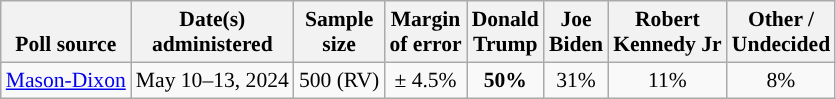<table class="wikitable sortable mw-datatable" style="font-size:90%;text-align:center;line-height:17px">
<tr valign=bottom>
<th>Poll source</th>
<th>Date(s)<br>administered</th>
<th>Sample<br>size</th>
<th>Margin<br>of error</th>
<th class="unsortable">Donald<br>Trump<br></th>
<th class="unsortable">Joe<br>Biden<br></th>
<th class="unsortable">Robert<br>Kennedy Jr<br></th>
<th class="unsortable">Other /<br>Undecided</th>
</tr>
<tr>
<td style="text-align:left;"><a href='#'>Mason-Dixon</a></td>
<td data-sort-value="2024-05-24">May 10–13, 2024</td>
<td>500 (RV)</td>
<td>± 4.5%</td>
<td style="background-color:"><strong>50%</strong></td>
<td>31%</td>
<td>11%</td>
<td>8%</td>
</tr>
</table>
